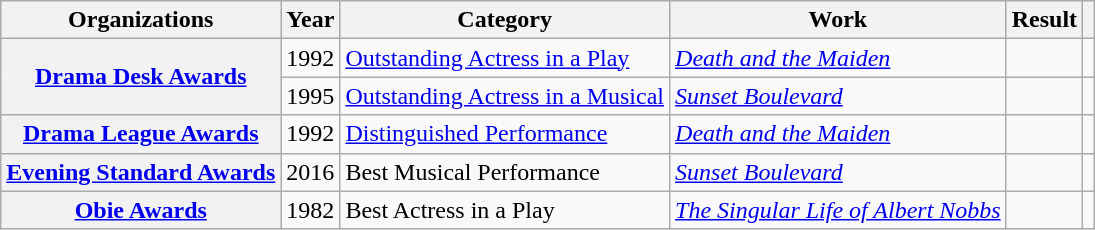<table class= "wikitable plainrowheaders sortable">
<tr>
<th>Organizations</th>
<th scope="col">Year</th>
<th scope="col">Category</th>
<th scope="col">Work</th>
<th scope="col">Result</th>
<th scope="col" class="unsortable"></th>
</tr>
<tr>
<th rowspan="2" scope="row"><a href='#'>Drama Desk Awards</a></th>
<td style="text-align:center;">1992</td>
<td><a href='#'>Outstanding Actress in a Play</a></td>
<td><em><a href='#'>Death and the Maiden</a></em></td>
<td></td>
<td></td>
</tr>
<tr>
<td style="text-align:center;">1995</td>
<td><a href='#'>Outstanding Actress in a Musical</a></td>
<td><em><a href='#'>Sunset Boulevard</a></em></td>
<td></td>
<td></td>
</tr>
<tr>
<th rowspan="1" scope="row"><a href='#'>Drama League Awards</a></th>
<td style=text-align:center;>1992</td>
<td><a href='#'>Distinguished Performance</a></td>
<td><em><a href='#'>Death and the Maiden</a></em></td>
<td></td>
<td></td>
</tr>
<tr>
<th rowspan="1" scope="row"><a href='#'>Evening Standard Awards</a></th>
<td style="text-align:center;">2016</td>
<td>Best Musical Performance</td>
<td><em><a href='#'>Sunset Boulevard</a></em></td>
<td></td>
<td></td>
</tr>
<tr>
<th rowspan="2" scope="row"><a href='#'>Obie Awards</a></th>
<td style="text-align:center;">1982</td>
<td>Best Actress in a Play</td>
<td><em><a href='#'>The Singular Life of Albert Nobbs</a></em></td>
<td></td>
<td></td>
</tr>
</table>
